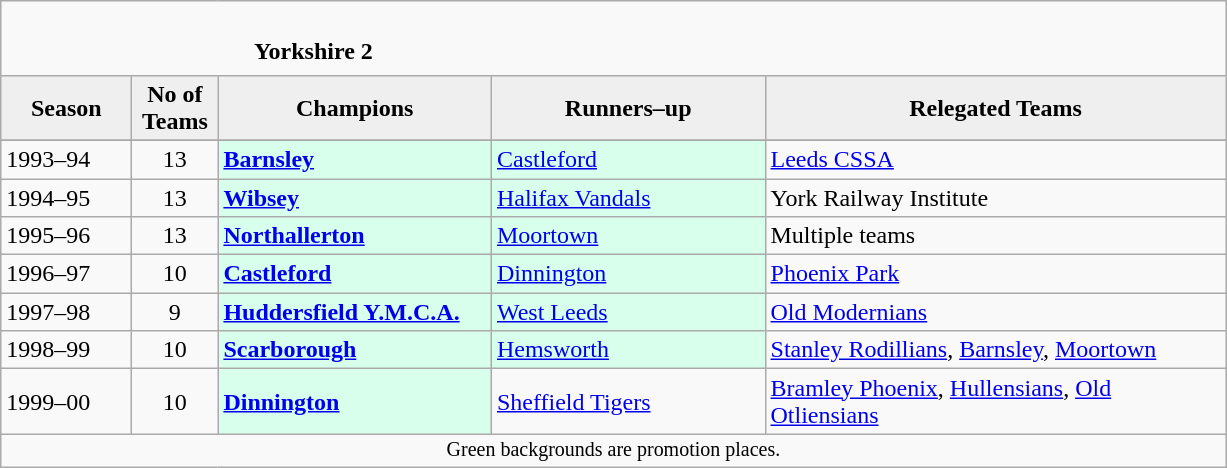<table class="wikitable" style="text-align: left;">
<tr>
<td colspan="11" cellpadding="0" cellspacing="0"><br><table border="0" style="width:100%;" cellpadding="0" cellspacing="0">
<tr>
<td style="width:20%; border:0;"></td>
<td style="border:0;"><strong>Yorkshire 2</strong></td>
<td style="width:20%; border:0;"></td>
</tr>
</table>
</td>
</tr>
<tr>
<th style="background:#efefef; width:80px;">Season</th>
<th style="background:#efefef; width:50px;">No of Teams</th>
<th style="background:#efefef; width:175px;">Champions</th>
<th style="background:#efefef; width:175px;">Runners–up</th>
<th style="background:#efefef; width:300px;">Relegated Teams</th>
</tr>
<tr align=left>
</tr>
<tr>
<td>1993–94</td>
<td style="text-align: center;">13</td>
<td style="background:#d8ffeb;"><strong><a href='#'>Barnsley</a></strong></td>
<td style="background:#d8ffeb;"><a href='#'>Castleford</a></td>
<td><a href='#'>Leeds CSSA</a></td>
</tr>
<tr>
<td>1994–95</td>
<td style="text-align: center;">13</td>
<td style="background:#d8ffeb;"><strong><a href='#'>Wibsey</a></strong></td>
<td style="background:#d8ffeb;"><a href='#'>Halifax Vandals</a></td>
<td>York Railway Institute</td>
</tr>
<tr>
<td>1995–96</td>
<td style="text-align: center;">13</td>
<td style="background:#d8ffeb;"><strong><a href='#'>Northallerton</a></strong></td>
<td style="background:#d8ffeb;"><a href='#'>Moortown</a></td>
<td>Multiple teams</td>
</tr>
<tr>
<td>1996–97</td>
<td style="text-align: center;">10</td>
<td style="background:#d8ffeb;"><strong><a href='#'>Castleford</a></strong></td>
<td style="background:#d8ffeb;"><a href='#'>Dinnington</a></td>
<td><a href='#'>Phoenix Park</a></td>
</tr>
<tr>
<td>1997–98</td>
<td style="text-align: center;">9</td>
<td style="background:#d8ffeb;"><strong><a href='#'>Huddersfield Y.M.C.A.</a></strong></td>
<td style="background:#d8ffeb;"><a href='#'>West Leeds</a></td>
<td><a href='#'>Old Modernians</a></td>
</tr>
<tr>
<td>1998–99</td>
<td style="text-align: center;">10</td>
<td style="background:#d8ffeb;"><strong><a href='#'>Scarborough</a></strong></td>
<td style="background:#d8ffeb;"><a href='#'>Hemsworth</a></td>
<td><a href='#'>Stanley Rodillians</a>, <a href='#'>Barnsley</a>, <a href='#'>Moortown</a></td>
</tr>
<tr>
<td>1999–00</td>
<td style="text-align: center;">10</td>
<td style="background:#d8ffeb;"><strong><a href='#'>Dinnington</a></strong></td>
<td><a href='#'>Sheffield Tigers</a></td>
<td><a href='#'>Bramley Phoenix</a>, <a href='#'>Hullensians</a>, <a href='#'>Old Otliensians</a></td>
</tr>
<tr>
<td colspan="15"  style="border:0; font-size:smaller; text-align:center;">Green backgrounds are promotion places.</td>
</tr>
</table>
